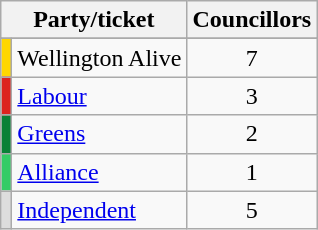<table class="wikitable">
<tr>
<th colspan=2>Party/ticket</th>
<th>Councillors</th>
</tr>
<tr>
</tr>
<tr>
<td style="background:#FFD700"></td>
<td>Wellington Alive</td>
<td style="text-align: center;">7</td>
</tr>
<tr>
<td style="background:#DC241f"></td>
<td><a href='#'>Labour</a></td>
<td style="text-align: center;">3</td>
</tr>
<tr>
<td style="background:#098137"></td>
<td><a href='#'>Greens</a></td>
<td style="text-align: center;">2</td>
</tr>
<tr>
<td style="background:#33CC66"></td>
<td><a href='#'>Alliance</a></td>
<td style="text-align: center;">1</td>
</tr>
<tr>
<td style="background:#DDDDDD"></td>
<td><a href='#'>Independent</a></td>
<td style="text-align: center;">5</td>
</tr>
</table>
